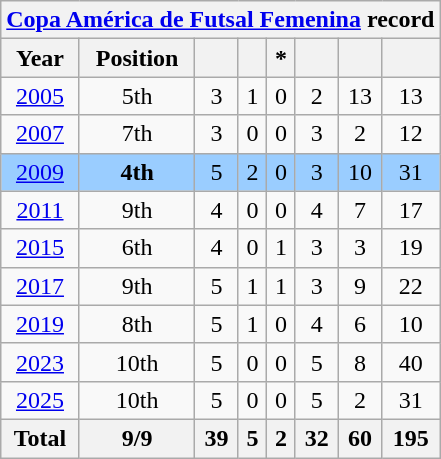<table class="wikitable" style="text-align: center;">
<tr>
<th colspan="8"><a href='#'>Copa América de Futsal Femenina</a> record</th>
</tr>
<tr>
<th>Year</th>
<th>Position</th>
<th></th>
<th></th>
<th>*</th>
<th></th>
<th></th>
<th></th>
</tr>
<tr>
<td> <a href='#'>2005</a></td>
<td>5th</td>
<td>3</td>
<td>1</td>
<td>0</td>
<td>2</td>
<td>13</td>
<td>13</td>
</tr>
<tr>
<td> <a href='#'>2007</a></td>
<td>7th</td>
<td>3</td>
<td>0</td>
<td>0</td>
<td>3</td>
<td>2</td>
<td>12</td>
</tr>
<tr style="background:#9acdff;">
<td> <a href='#'>2009</a></td>
<td><strong>4th</strong></td>
<td>5</td>
<td>2</td>
<td>0</td>
<td>3</td>
<td>10</td>
<td>31</td>
</tr>
<tr>
<td> <a href='#'>2011</a></td>
<td>9th</td>
<td>4</td>
<td>0</td>
<td>0</td>
<td>4</td>
<td>7</td>
<td>17</td>
</tr>
<tr>
<td> <a href='#'>2015</a></td>
<td>6th</td>
<td>4</td>
<td>0</td>
<td>1</td>
<td>3</td>
<td>3</td>
<td>19</td>
</tr>
<tr>
<td> <a href='#'>2017</a></td>
<td>9th</td>
<td>5</td>
<td>1</td>
<td>1</td>
<td>3</td>
<td>9</td>
<td>22</td>
</tr>
<tr>
<td> <a href='#'>2019</a></td>
<td>8th</td>
<td>5</td>
<td>1</td>
<td>0</td>
<td>4</td>
<td>6</td>
<td>10</td>
</tr>
<tr>
<td> <a href='#'>2023</a></td>
<td>10th</td>
<td>5</td>
<td>0</td>
<td>0</td>
<td>5</td>
<td>8</td>
<td>40</td>
</tr>
<tr>
<td> <a href='#'>2025</a></td>
<td>10th</td>
<td>5</td>
<td>0</td>
<td>0</td>
<td>5</td>
<td>2</td>
<td>31</td>
</tr>
<tr>
<th>Total</th>
<th>9/9</th>
<th>39</th>
<th>5</th>
<th>2</th>
<th>32</th>
<th>60</th>
<th>195</th>
</tr>
</table>
